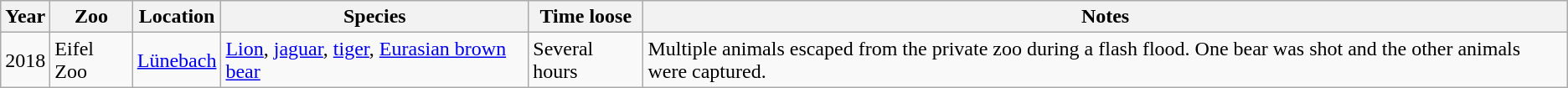<table class="wikitable sortable">
<tr>
<th data-sort-type="number">Year</th>
<th>Zoo</th>
<th>Location</th>
<th>Species</th>
<th>Time loose</th>
<th>Notes</th>
</tr>
<tr>
<td>2018</td>
<td>Eifel Zoo</td>
<td><a href='#'>Lünebach</a></td>
<td><a href='#'>Lion</a>, <a href='#'>jaguar</a>, <a href='#'>tiger</a>, <a href='#'>Eurasian brown bear</a></td>
<td>Several hours</td>
<td>Multiple animals escaped from the private zoo during a flash flood. One bear was shot and the other animals were captured.</td>
</tr>
</table>
